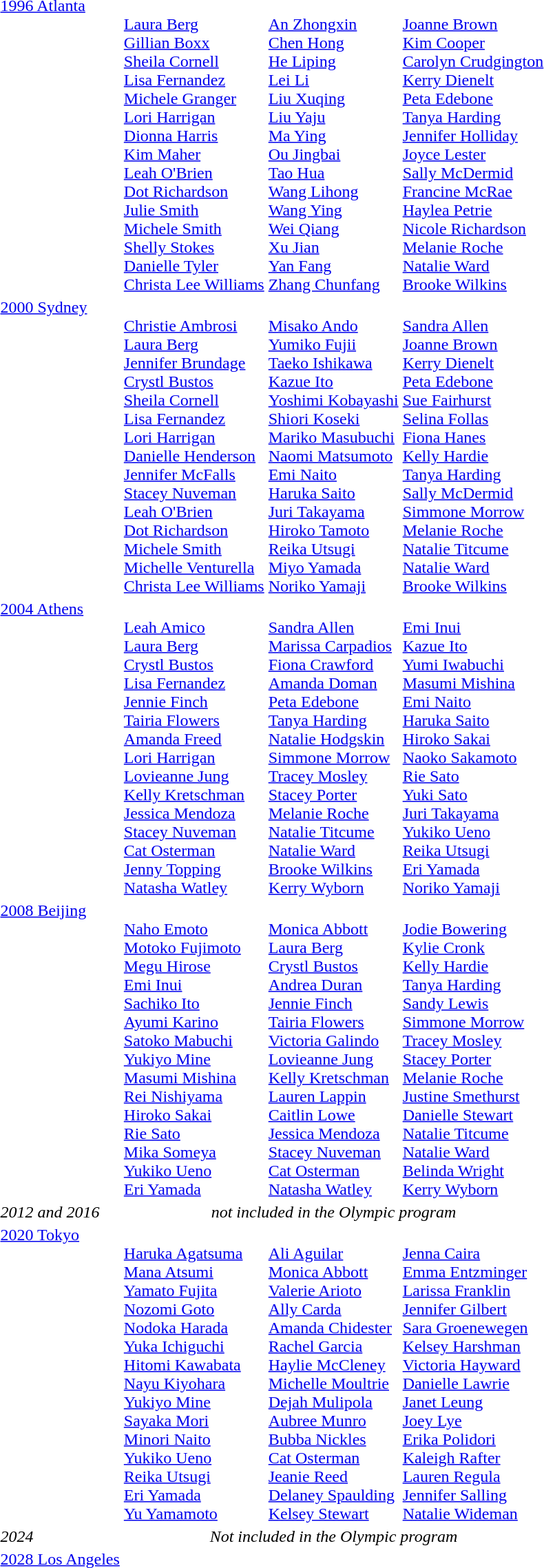<table>
<tr valign="top">
<td><a href='#'>1996 Atlanta</a><br></td>
<td valign=top><br><a href='#'>Laura Berg</a><br><a href='#'>Gillian Boxx</a><br><a href='#'>Sheila Cornell</a><br><a href='#'>Lisa Fernandez</a><br><a href='#'>Michele Granger</a><br><a href='#'>Lori Harrigan</a><br><a href='#'>Dionna Harris</a><br><a href='#'>Kim Maher</a><br><a href='#'>Leah O'Brien</a><br><a href='#'>Dot Richardson</a><br><a href='#'>Julie Smith</a><br><a href='#'>Michele Smith</a><br><a href='#'>Shelly Stokes</a><br><a href='#'>Danielle Tyler</a><br><a href='#'>Christa Lee Williams</a></td>
<td valign=top><br><a href='#'>An Zhongxin</a><br><a href='#'>Chen Hong</a><br><a href='#'>He Liping</a><br><a href='#'>Lei Li</a><br><a href='#'>Liu Xuqing</a><br><a href='#'>Liu Yaju</a><br><a href='#'>Ma Ying</a><br><a href='#'>Ou Jingbai</a><br><a href='#'>Tao Hua</a><br><a href='#'>Wang Lihong</a><br><a href='#'>Wang Ying</a><br><a href='#'>Wei Qiang</a><br><a href='#'>Xu Jian</a><br><a href='#'>Yan Fang</a><br><a href='#'>Zhang Chunfang</a></td>
<td valign=top><br><a href='#'>Joanne Brown</a><br><a href='#'>Kim Cooper</a><br><a href='#'>Carolyn Crudgington</a><br><a href='#'>Kerry Dienelt</a><br><a href='#'>Peta Edebone</a><br><a href='#'>Tanya Harding</a><br><a href='#'>Jennifer Holliday</a><br><a href='#'>Joyce Lester</a><br><a href='#'>Sally McDermid</a><br><a href='#'>Francine McRae</a><br><a href='#'>Haylea Petrie</a><br><a href='#'>Nicole Richardson</a><br><a href='#'>Melanie Roche</a><br><a href='#'>Natalie Ward</a><br><a href='#'>Brooke Wilkins</a></td>
</tr>
<tr valign="top">
<td><a href='#'>2000 Sydney</a><br></td>
<td valign=top><br><a href='#'>Christie Ambrosi</a><br><a href='#'>Laura Berg</a><br><a href='#'>Jennifer Brundage</a><br><a href='#'>Crystl Bustos</a><br><a href='#'>Sheila Cornell</a><br><a href='#'>Lisa Fernandez</a><br><a href='#'>Lori Harrigan</a><br><a href='#'>Danielle Henderson</a><br><a href='#'>Jennifer McFalls</a><br><a href='#'>Stacey Nuveman</a><br><a href='#'>Leah O'Brien</a><br><a href='#'>Dot Richardson</a><br><a href='#'>Michele Smith</a><br><a href='#'>Michelle Venturella</a><br><a href='#'>Christa Lee Williams</a></td>
<td valign=top><br><a href='#'>Misako Ando</a><br><a href='#'>Yumiko Fujii</a><br><a href='#'>Taeko Ishikawa</a><br><a href='#'>Kazue Ito</a><br><a href='#'>Yoshimi Kobayashi</a><br><a href='#'>Shiori Koseki</a><br><a href='#'>Mariko Masubuchi</a><br><a href='#'>Naomi Matsumoto</a><br><a href='#'>Emi Naito</a><br><a href='#'>Haruka Saito</a><br><a href='#'>Juri Takayama</a><br><a href='#'>Hiroko Tamoto</a><br><a href='#'>Reika Utsugi</a><br><a href='#'>Miyo Yamada</a><br><a href='#'>Noriko Yamaji</a></td>
<td valign=top><br><a href='#'>Sandra Allen</a><br><a href='#'>Joanne Brown</a><br><a href='#'>Kerry Dienelt</a><br><a href='#'>Peta Edebone</a><br><a href='#'>Sue Fairhurst</a><br><a href='#'>Selina Follas</a><br><a href='#'>Fiona Hanes</a><br><a href='#'>Kelly Hardie</a><br><a href='#'>Tanya Harding</a><br><a href='#'>Sally McDermid</a><br><a href='#'>Simmone Morrow</a><br><a href='#'>Melanie Roche</a><br><a href='#'>Natalie Titcume</a><br><a href='#'>Natalie Ward</a><br><a href='#'>Brooke Wilkins</a></td>
</tr>
<tr valign="top">
<td><a href='#'>2004 Athens</a><br></td>
<td valign=top><br><a href='#'>Leah Amico</a><br><a href='#'>Laura Berg</a><br><a href='#'>Crystl Bustos</a><br><a href='#'>Lisa Fernandez</a><br><a href='#'>Jennie Finch</a><br><a href='#'>Tairia Flowers</a><br><a href='#'>Amanda Freed</a><br><a href='#'>Lori Harrigan</a><br><a href='#'>Lovieanne Jung</a><br><a href='#'>Kelly Kretschman</a><br><a href='#'>Jessica Mendoza</a><br><a href='#'>Stacey Nuveman</a><br><a href='#'>Cat Osterman</a><br><a href='#'>Jenny Topping</a><br><a href='#'>Natasha Watley</a></td>
<td valign=top><br><a href='#'>Sandra Allen</a><br><a href='#'>Marissa Carpadios</a><br><a href='#'>Fiona Crawford</a><br><a href='#'>Amanda Doman</a><br><a href='#'>Peta Edebone</a><br><a href='#'>Tanya Harding</a><br><a href='#'>Natalie Hodgskin</a><br><a href='#'>Simmone Morrow</a><br><a href='#'>Tracey Mosley</a><br><a href='#'>Stacey Porter</a><br><a href='#'>Melanie Roche</a><br><a href='#'>Natalie Titcume</a><br><a href='#'>Natalie Ward</a><br><a href='#'>Brooke Wilkins</a><br><a href='#'>Kerry Wyborn</a></td>
<td valign=top><br><a href='#'>Emi Inui</a><br><a href='#'>Kazue Ito</a><br><a href='#'>Yumi Iwabuchi</a><br><a href='#'>Masumi Mishina</a><br><a href='#'>Emi Naito</a><br><a href='#'>Haruka Saito</a><br><a href='#'>Hiroko Sakai</a><br><a href='#'>Naoko Sakamoto</a><br><a href='#'>Rie Sato</a><br><a href='#'>Yuki Sato</a><br><a href='#'>Juri Takayama</a><br><a href='#'>Yukiko Ueno</a><br><a href='#'>Reika Utsugi</a><br><a href='#'>Eri Yamada</a><br><a href='#'>Noriko Yamaji</a></td>
</tr>
<tr valign="top">
<td><a href='#'>2008 Beijing</a><br></td>
<td valign=top><br><a href='#'>Naho Emoto</a><br><a href='#'>Motoko Fujimoto</a><br> <a href='#'>Megu Hirose</a><br><a href='#'>Emi Inui</a><br><a href='#'>Sachiko Ito</a><br><a href='#'>Ayumi Karino</a><br><a href='#'>Satoko Mabuchi</a><br><a href='#'>Yukiyo Mine</a><br><a href='#'>Masumi Mishina</a><br><a href='#'>Rei Nishiyama</a><br><a href='#'>Hiroko Sakai</a><br><a href='#'>Rie Sato</a><br><a href='#'>Mika Someya</a><br><a href='#'>Yukiko Ueno</a><br><a href='#'>Eri Yamada</a></td>
<td valign=top><br><a href='#'>Monica Abbott</a><br><a href='#'>Laura Berg</a><br><a href='#'>Crystl Bustos</a><br><a href='#'>Andrea Duran</a><br><a href='#'>Jennie Finch</a><br><a href='#'>Tairia Flowers</a><br><a href='#'>Victoria Galindo</a><br><a href='#'>Lovieanne Jung</a><br><a href='#'>Kelly Kretschman</a><br><a href='#'>Lauren Lappin</a><br><a href='#'>Caitlin Lowe</a><br><a href='#'>Jessica Mendoza</a><br><a href='#'>Stacey Nuveman</a><br><a href='#'>Cat Osterman</a><br><a href='#'>Natasha Watley</a></td>
<td valign=top><br><a href='#'>Jodie Bowering</a><br><a href='#'>Kylie Cronk</a><br><a href='#'>Kelly Hardie</a><br><a href='#'>Tanya Harding</a><br><a href='#'>Sandy Lewis</a><br><a href='#'>Simmone Morrow</a><br><a href='#'>Tracey Mosley</a><br><a href='#'>Stacey Porter</a><br><a href='#'>Melanie Roche</a><br><a href='#'>Justine Smethurst</a><br><a href='#'>Danielle Stewart</a><br><a href='#'>Natalie Titcume</a><br><a href='#'>Natalie Ward</a><br><a href='#'>Belinda Wright</a><br><a href='#'>Kerry Wyborn</a></td>
</tr>
<tr>
<td><em>2012 and 2016</em></td>
<td colspan=3 align=center><em>not included in the Olympic program</em></td>
</tr>
<tr valign="top">
<td><a href='#'>2020 Tokyo</a><br></td>
<td> <br><a href='#'>Haruka Agatsuma</a><br><a href='#'>Mana Atsumi</a><br><a href='#'>Yamato Fujita</a><br><a href='#'>Nozomi Goto</a><br><a href='#'>Nodoka Harada</a><br><a href='#'>Yuka Ichiguchi</a><br><a href='#'>Hitomi Kawabata</a><br><a href='#'>Nayu Kiyohara</a><br><a href='#'>Yukiyo Mine</a><br><a href='#'>Sayaka Mori</a><br><a href='#'>Minori Naito</a><br><a href='#'>Yukiko Ueno</a><br><a href='#'>Reika Utsugi</a><br><a href='#'>Eri Yamada</a><br><a href='#'>Yu Yamamoto</a></td>
<td> <br><a href='#'>Ali Aguilar</a><br><a href='#'>Monica Abbott</a><br><a href='#'>Valerie Arioto</a><br><a href='#'>Ally Carda</a><br><a href='#'>Amanda Chidester</a><br><a href='#'>Rachel Garcia</a><br><a href='#'>Haylie McCleney</a><br><a href='#'>Michelle Moultrie</a><br><a href='#'>Dejah Mulipola</a><br><a href='#'>Aubree Munro</a><br><a href='#'>Bubba Nickles</a><br><a href='#'>Cat Osterman</a><br><a href='#'>Jeanie Reed</a><br><a href='#'>Delaney Spaulding</a><br><a href='#'>Kelsey Stewart</a></td>
<td><br><a href='#'>Jenna Caira</a><br><a href='#'>Emma Entzminger</a><br><a href='#'>Larissa Franklin</a><br><a href='#'>Jennifer Gilbert</a><br><a href='#'>Sara Groenewegen</a><br><a href='#'>Kelsey Harshman</a><br><a href='#'>Victoria Hayward</a><br><a href='#'>Danielle Lawrie</a><br><a href='#'>Janet Leung</a><br><a href='#'>Joey Lye</a><br><a href='#'>Erika Polidori</a><br><a href='#'>Kaleigh Rafter</a><br><a href='#'>Lauren Regula</a><br><a href='#'>Jennifer Salling</a><br><a href='#'>Natalie Wideman</a></td>
</tr>
<tr>
<td><em>2024</em></td>
<td colspan=3 align=center><em>Not included in the Olympic program</em></td>
</tr>
<tr>
<td><a href='#'>2028 Los Angeles</a><br></td>
<td></td>
<td></td>
<td></td>
</tr>
<tr>
</tr>
</table>
